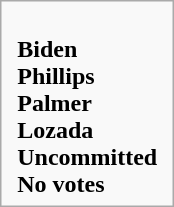<table style="float; margin-left: 1em; margin-bottom: 0.5em" class="infobox">
<tr>
<td style="padding: 0 5px;"><br>
<strong>Biden</strong><br>







<strong>Phillips</strong><br>

<strong>Palmer</strong><br>
<strong>Lozada</strong><br>
<strong>Uncommitted</strong><br>


<strong>No votes</strong><br>
</td>
</tr>
</table>
